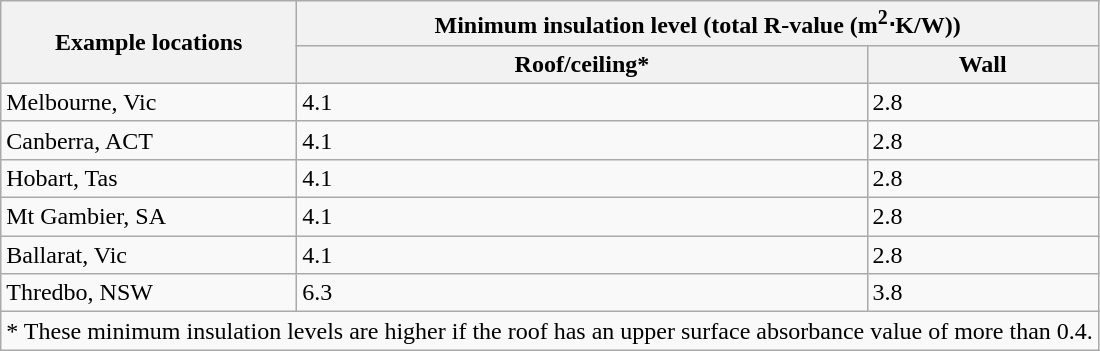<table class="wikitable">
<tr>
<th rowspan="2">Example locations</th>
<th colspan="2">Minimum insulation level (total R-value (m<sup>2</sup>⋅K/W))</th>
</tr>
<tr>
<th>Roof/ceiling*</th>
<th>Wall</th>
</tr>
<tr>
<td>Melbourne, Vic</td>
<td>4.1</td>
<td>2.8</td>
</tr>
<tr>
<td>Canberra, ACT</td>
<td>4.1</td>
<td>2.8</td>
</tr>
<tr>
<td>Hobart, Tas</td>
<td>4.1</td>
<td>2.8</td>
</tr>
<tr>
<td>Mt Gambier, SA</td>
<td>4.1</td>
<td>2.8</td>
</tr>
<tr>
<td>Ballarat, Vic</td>
<td>4.1</td>
<td>2.8</td>
</tr>
<tr>
<td>Thredbo, NSW</td>
<td>6.3</td>
<td>3.8</td>
</tr>
<tr>
<td colspan="3">* These minimum insulation levels are higher if the roof has an upper surface absorbance value of more than 0.4.</td>
</tr>
</table>
